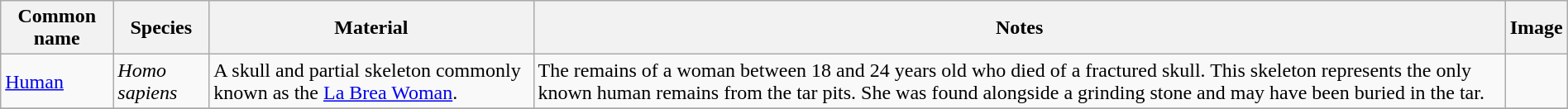<table class="wikitable" align="center" width="100%">
<tr>
<th>Common name</th>
<th>Species</th>
<th>Material</th>
<th>Notes</th>
<th>Image</th>
</tr>
<tr>
<td><a href='#'>Human</a></td>
<td><em>Homo sapiens</em></td>
<td>A skull and partial skeleton commonly known as the <a href='#'>La Brea Woman</a>.</td>
<td>The remains of a woman between 18 and 24 years old who died of a fractured skull. This skeleton represents the only known human remains from the tar pits. She was found alongside a grinding stone and may have been buried in the tar.</td>
<td></td>
</tr>
<tr>
</tr>
</table>
